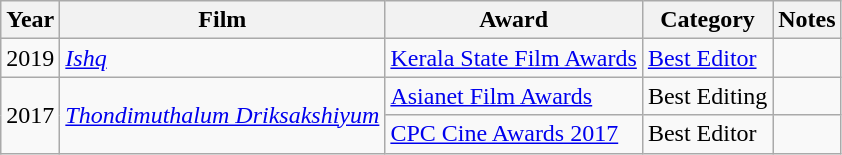<table class="wikitable">
<tr>
<th>Year</th>
<th>Film</th>
<th>Award</th>
<th>Category</th>
<th>Notes</th>
</tr>
<tr>
<td rowspan="1">2019</td>
<td rowspan="1"><a href='#'><em>Ishq</em></a></td>
<td rowspan="1"><a href='#'>Kerala State Film Awards</a></td>
<td rowspan="1"><a href='#'>Best Editor</a></td>
<td rowspan="1"></td>
</tr>
<tr>
<td rowspan="2">2017</td>
<td rowspan="2"><em><a href='#'>Thondimuthalum Driksakshiyum</a></em></td>
<td rowspan="1"><a href='#'>Asianet Film Awards</a></td>
<td rowspan="1">Best Editing</td>
<td rowspan="1"></td>
</tr>
<tr>
<td rowspan="1"><a href='#'>CPC Cine Awards 2017</a></td>
<td rowspan="1">Best Editor</td>
<td rowspan="1"></td>
</tr>
</table>
